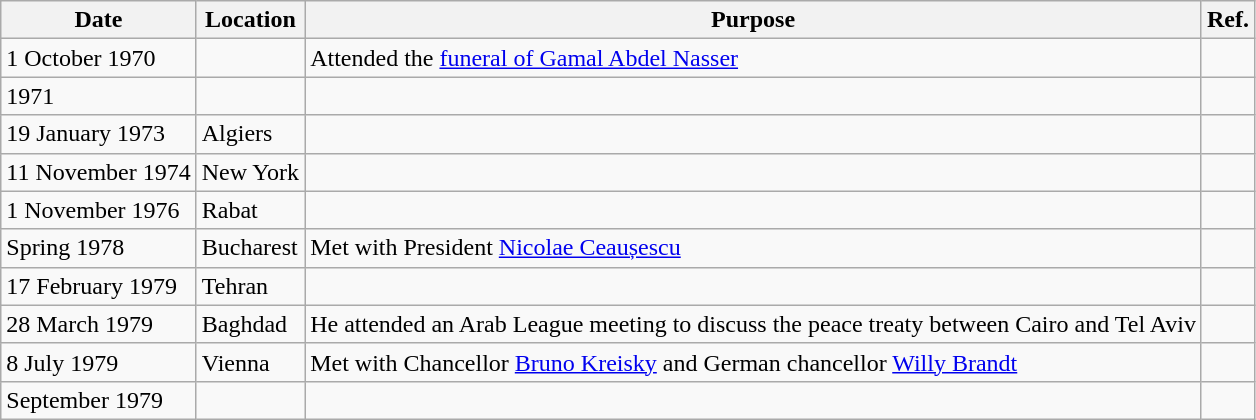<table class="wikitable sortable">
<tr>
<th>Date</th>
<th>Location</th>
<th>Purpose</th>
<th>Ref.</th>
</tr>
<tr>
<td>1 October 1970</td>
<td></td>
<td>Attended the <a href='#'>funeral of Gamal Abdel Nasser</a></td>
<td></td>
</tr>
<tr>
<td>1971</td>
<td></td>
<td></td>
<td></td>
</tr>
<tr>
<td>19 January 1973</td>
<td> Algiers</td>
<td></td>
<td></td>
</tr>
<tr>
<td>11 November 1974</td>
<td> New York</td>
<td></td>
<td></td>
</tr>
<tr>
<td>1 November 1976</td>
<td> Rabat</td>
<td></td>
<td></td>
</tr>
<tr>
<td>Spring 1978</td>
<td> Bucharest</td>
<td>Met with President <a href='#'>Nicolae Ceaușescu</a></td>
<td></td>
</tr>
<tr>
<td>17 February 1979</td>
<td> Tehran</td>
<td></td>
<td></td>
</tr>
<tr>
<td>28 March 1979</td>
<td> Baghdad</td>
<td>He attended an Arab League meeting to discuss the peace treaty between Cairo and Tel Aviv</td>
<td></td>
</tr>
<tr>
<td>8 July 1979</td>
<td> Vienna</td>
<td>Met with Chancellor <a href='#'>Bruno Kreisky</a> and German chancellor <a href='#'>Willy Brandt</a></td>
<td></td>
</tr>
<tr>
<td>September 1979</td>
<td></td>
<td></td>
<td></td>
</tr>
</table>
